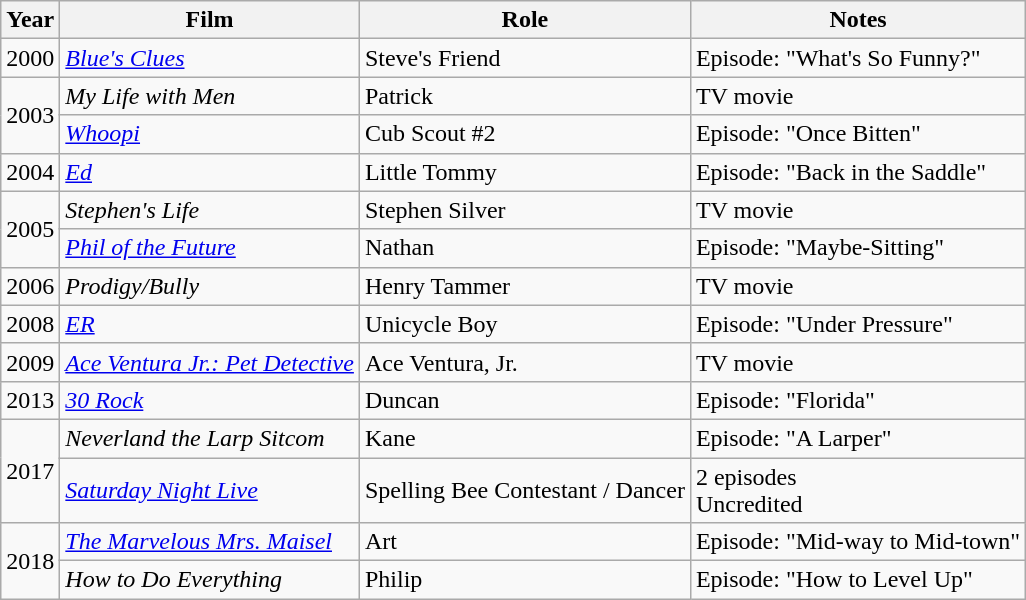<table class="wikitable sortable">
<tr>
<th>Year</th>
<th>Film</th>
<th>Role</th>
<th class="unsortable">Notes</th>
</tr>
<tr>
<td>2000</td>
<td><em><a href='#'>Blue's Clues</a></em></td>
<td>Steve's Friend</td>
<td>Episode: "What's So Funny?"</td>
</tr>
<tr>
<td rowspan="2">2003</td>
<td><em>My Life with Men</em></td>
<td>Patrick</td>
<td>TV movie</td>
</tr>
<tr>
<td><em><a href='#'>Whoopi</a></em></td>
<td>Cub Scout #2</td>
<td>Episode: "Once Bitten"</td>
</tr>
<tr>
<td>2004</td>
<td><em><a href='#'>Ed</a></em></td>
<td>Little Tommy</td>
<td>Episode: "Back in the Saddle"</td>
</tr>
<tr>
<td rowspan="2">2005</td>
<td><em>Stephen's Life</em></td>
<td>Stephen Silver</td>
<td>TV movie</td>
</tr>
<tr>
<td><em><a href='#'>Phil of the Future</a></em></td>
<td>Nathan</td>
<td>Episode: "Maybe-Sitting"</td>
</tr>
<tr>
<td>2006</td>
<td><em>Prodigy/Bully</em></td>
<td>Henry Tammer</td>
<td>TV movie</td>
</tr>
<tr>
<td>2008</td>
<td><em><a href='#'>ER</a></em></td>
<td>Unicycle Boy</td>
<td>Episode: "Under Pressure"</td>
</tr>
<tr>
<td>2009</td>
<td><em><a href='#'>Ace Ventura Jr.: Pet Detective</a></em></td>
<td>Ace Ventura, Jr.</td>
<td>TV movie</td>
</tr>
<tr>
<td>2013</td>
<td><em><a href='#'>30 Rock</a></em></td>
<td>Duncan</td>
<td>Episode: "Florida"</td>
</tr>
<tr>
<td rowspan="2">2017</td>
<td><em>Neverland the Larp Sitcom</em></td>
<td>Kane</td>
<td>Episode: "A Larper"</td>
</tr>
<tr>
<td><em><a href='#'>Saturday Night Live</a></em></td>
<td>Spelling Bee Contestant / Dancer</td>
<td>2 episodes<br>Uncredited</td>
</tr>
<tr>
<td rowspan="2">2018</td>
<td><em><a href='#'>The Marvelous Mrs. Maisel</a></em></td>
<td>Art</td>
<td>Episode: "Mid-way to Mid-town"</td>
</tr>
<tr>
<td><em>How to Do Everything</em></td>
<td>Philip</td>
<td>Episode: "How to Level Up"</td>
</tr>
</table>
